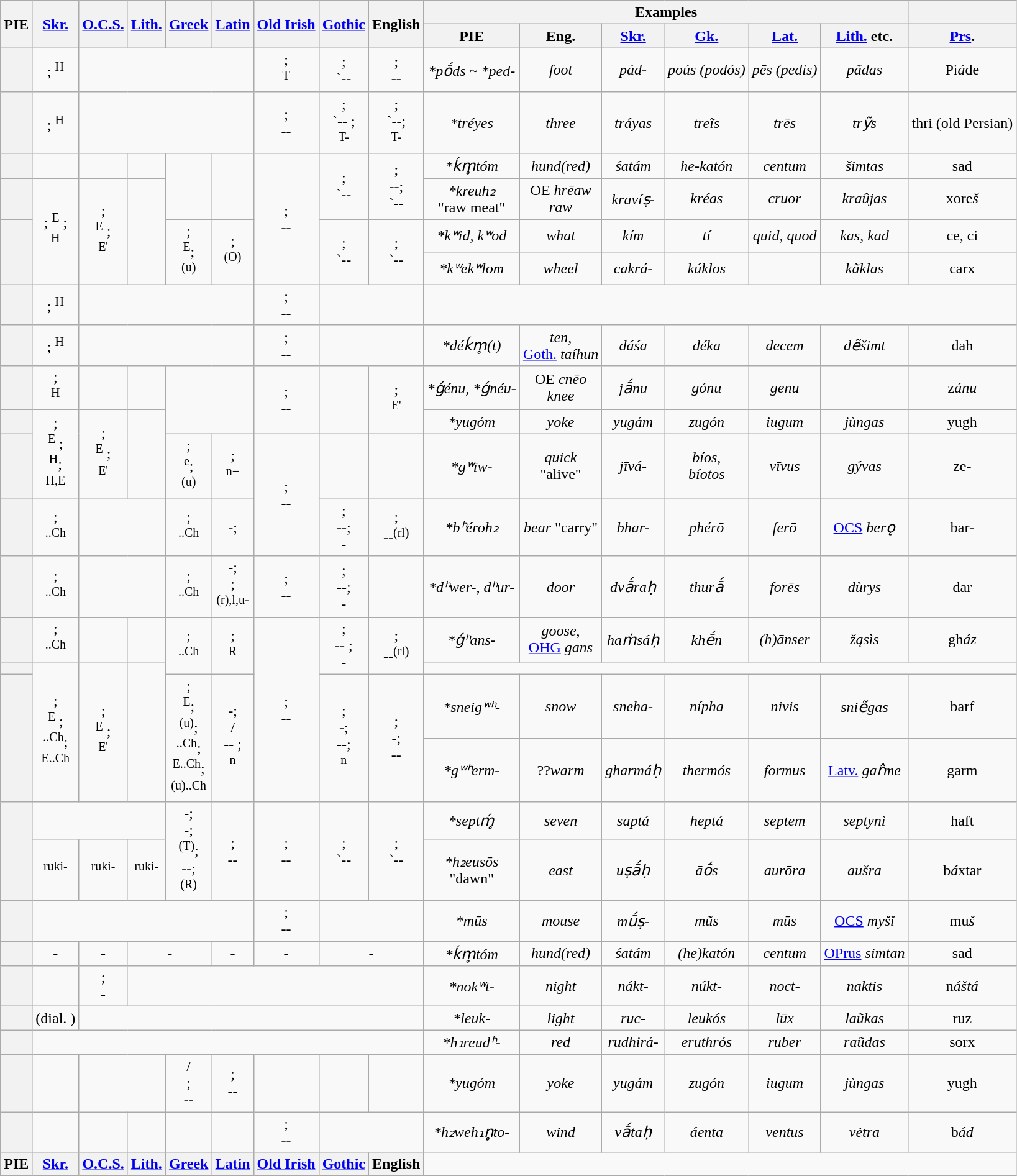<table class=wikitable style="white-space: nowrap;">
<tr>
<th rowspan=2>PIE</th>
<th rowspan=2><a href='#'>Skr.</a></th>
<th rowspan=2><a href='#'>O.C.S.</a></th>
<th rowspan=2><a href='#'>Lith.</a></th>
<th rowspan=2><a href='#'>Greek</a></th>
<th rowspan=2><a href='#'>Latin</a></th>
<th rowspan=2><a href='#'>Old Irish</a></th>
<th rowspan=2><a href='#'>Gothic</a></th>
<th rowspan=2>English</th>
<th colspan=6>Examples</th>
<th></th>
</tr>
<tr align=center>
<th>PIE</th>
<th>Eng.</th>
<th><a href='#'>Skr.</a></th>
<th><a href='#'>Gk.</a></th>
<th><a href='#'>Lat.</a></th>
<th><a href='#'>Lith.</a> etc.</th>
<th><a href='#'>Prs</a>.</th>
</tr>
<tr align=center>
<th><strong></strong></th>
<td><strong></strong>; <strong></strong><sup>H</sup></td>
<td colspan="4"><strong></strong></td>
<td><strong></strong>;<br><strong></strong><sup>T</sup> </td>
<td><strong></strong>;<br>`-<strong></strong>- </td>
<td><strong></strong>;<br>-<strong></strong>-</td>
<td><em>*pṓds ~ *ped-</em></td>
<td><em>foot</em></td>
<td><em>pád-</em></td>
<td><em>poús (podós)</em></td>
<td><em>pēs (pedis)</em></td>
<td><em>pãdas</em></td>
<td>Pi<em>á</em>de</td>
</tr>
<tr align=center>
<th><strong></strong></th>
<td><strong></strong>; <strong></strong><sup>H</sup></td>
<td colspan="4"><strong></strong></td>
<td><strong></strong>;<br>-<strong></strong>- </td>
<td><strong></strong> ;<br>`-<strong></strong>- ;<br><strong></strong><sup>T-</sup></td>
<td><strong></strong>;<br>`-<strong></strong>-;<br><strong></strong><sup>T-</sup></td>
<td><em>*tréyes</em></td>
<td><em>three</em></td>
<td><em>tráyas</em></td>
<td><em>treĩs</em></td>
<td><em>trēs</em></td>
<td><em>trỹs</em></td>
<td>thri (old Persian)</td>
</tr>
<tr align=center>
<th><strong></strong></th>
<td><strong></strong> </td>
<td><strong></strong></td>
<td><strong></strong> </td>
<td rowspan="2"><strong></strong></td>
<td rowspan="2"><strong></strong> </td>
<td rowspan="4"><strong></strong> ;<br>-<strong></strong>- </td>
<td rowspan="2"><strong></strong>;<br>`-<strong></strong>- </td>
<td rowspan="2"><strong></strong>;<br>-<strong></strong>-;<br>`-<strong></strong>-</td>
<td><em>*ḱm̥tóm</em></td>
<td><em>hund(red)</em></td>
<td><em>śatám</em></td>
<td><em>he-katón</em></td>
<td><em>centum</em></td>
<td><em>šimtas</em></td>
<td>sad</td>
</tr>
<tr align=center>
<th><strong></strong></th>
<td rowspan="3"><strong></strong>; <strong></strong><sup>E</sup> ;<br><strong></strong><sup>H</sup></td>
<td rowspan="3"><strong></strong>;<br><strong></strong><sup>E</sup> ;<br><strong></strong><sup>E'</sup> </td>
<td rowspan="3"><strong></strong></td>
<td><em>*kreuh₂</em><br> "raw meat"</td>
<td>OE <em>hrēaw</em><br> <em>raw</em></td>
<td><em>kravíṣ-</em></td>
<td><em>kréas</em></td>
<td><em>cruor</em></td>
<td><em>kraûjas</em></td>
<td>xore<em>š</em></td>
</tr>
<tr align=center>
<th rowspan=2><strong></strong></th>
<td rowspan=2><strong></strong>;<br><strong></strong><sup>E</sup>;<br><strong></strong><sup>(u)</sup></td>
<td rowspan=2><strong></strong> ;<br><strong></strong><sup>(O)</sup> </td>
<td rowspan=2><strong></strong> ;<br>`-<strong></strong>-</td>
<td rowspan=2><strong></strong>;<br>`-<strong></strong>-</td>
<td><em>*kʷid, kʷod</em></td>
<td><em>what</em></td>
<td><em>kím</em></td>
<td><em>tí</em></td>
<td><em>quid, quod</em></td>
<td><em>kas</em>, <em>kad</em></td>
<td>ce, ci</td>
</tr>
<tr align=center>
<td><em>*kʷekʷlom</em></td>
<td><em>wheel</em></td>
<td><em>cakrá-</em></td>
<td><em>kúklos</em></td>
<td></td>
<td><em>kãklas</em></td>
<td>carx</td>
</tr>
<tr align=center>
<th><strong></strong></th>
<td><strong></strong>; <strong></strong><sup>H</sup></td>
<td colspan="4"><strong></strong></td>
<td><strong></strong> ;<br>-<strong></strong>-</td>
<td colspan="2"><strong></strong></td>
</tr>
<tr align=center>
<th><strong></strong></th>
<td><strong></strong>; <strong></strong><sup>H</sup></td>
<td colspan="4"><strong></strong></td>
<td><strong></strong> ;<br>--</td>
<td colspan="2"><strong></strong></td>
<td><em>*déḱm̥(t)</em></td>
<td><em>ten</em>,<br><a href='#'>Goth.</a> <em>taíhun</em></td>
<td><em>dáśa</em></td>
<td><em>déka</em></td>
<td><em>decem</em></td>
<td><em>dẽšimt</em></td>
<td>dah</td>
</tr>
<tr align=center>
<th><strong></strong></th>
<td><strong></strong> ;<br><strong></strong><sup>H</sup> </td>
<td><strong></strong></td>
<td><strong></strong> </td>
<td colspan="2" rowspan="2"><strong></strong></td>
<td rowspan="2"><strong></strong> ;<br>--</td>
<td rowspan="2"><strong></strong></td>
<td rowspan="2"><strong></strong>;<br><strong></strong><sup>E'</sup></td>
<td><em>*ǵénu, *ǵnéu-</em></td>
<td>OE <em>cnēo</em><br> <em>knee</em></td>
<td><em>jā́nu</em></td>
<td><em>gónu</em></td>
<td><em>genu</em></td>
<td></td>
<td>z<em>ánu</em></td>
</tr>
<tr align=center>
<th><strong></strong></th>
<td rowspan="2"><strong></strong>;<br> <strong></strong><sup>E</sup> ;<br><strong></strong><sup>H</sup>;<br> <strong></strong><sup>H,E</sup> </td>
<td rowspan="2"><strong></strong>;<br><strong></strong><sup>E</sup> ;<br><strong></strong><sup>E'</sup></td>
<td rowspan="2"><strong></strong></td>
<td><em>*yugóm</em></td>
<td><em>yoke</em></td>
<td><em>yugám</em></td>
<td><em>zugón</em></td>
<td><em>iugum</em></td>
<td><em>jùngas</em></td>
<td>yugh</td>
</tr>
<tr align=center>
<th><strong></strong></th>
<td><strong></strong>;<br><strong></strong><sup>e</sup>;<br><strong></strong><sup>(u)</sup></td>
<td><strong></strong> ;<br><strong></strong><sup>n−</sup> </td>
<td rowspan="2"><strong></strong> ;<br>--</td>
<td><strong></strong> </td>
<td><strong></strong></td>
<td><em>*gʷīw-</em></td>
<td><em>quick</em><br>"alive"</td>
<td><em>jīvá-</em></td>
<td><em>bíos</em>,<br><em>bíotos</em></td>
<td><em>vīvus</em></td>
<td><em>gývas</em></td>
<td>ze-</td>
</tr>
<tr align=center>
<th><strong></strong></th>
<td><strong></strong>;<br> <strong></strong><sup>..Ch</sup></td>
<td colspan="2"><strong></strong></td>
<td><strong></strong>;<br> <strong></strong><sup>..Ch</sup></td>
<td><strong></strong>-;<br><strong></strong></td>
<td><strong></strong> ;<br>--;<br>-<strong></strong></td>
<td><strong></strong>;<br>-<strong></strong>-<sup>(rl)</sup></td>
<td><em>*bʰéroh₂</em></td>
<td><em>bear</em> "carry"</td>
<td><em>bhar-</em></td>
<td><em>phérō</em></td>
<td><em>ferō</em></td>
<td><a href='#'>OCS</a> <em>berǫ</em></td>
<td>bar-</td>
</tr>
<tr align=center>
<th><strong></strong></th>
<td><strong></strong>;<br> <strong></strong><sup>..Ch</sup></td>
<td colspan="2"><strong></strong></td>
<td><strong></strong>;<br> <strong></strong><sup>..Ch</sup></td>
<td><strong></strong>-;<br><strong></strong>;<br><strong></strong><sup>(r),l,u-</sup></td>
<td><strong></strong> ;<br>--</td>
<td><strong></strong> ;<br>--;<br>-<strong></strong></td>
<td><strong></strong></td>
<td><em>*dʰwer-, dʰur-</em></td>
<td><em>door</em></td>
<td><em>dvā́raḥ</em></td>
<td><em>thurā́</em></td>
<td><em>forēs</em></td>
<td><em>dùrys</em></td>
<td>dar</td>
</tr>
<tr align=center>
<th><strong></strong></th>
<td><strong></strong> ;<br> <strong></strong><sup>..Ch</sup></td>
<td><strong></strong></td>
<td><strong></strong> </td>
<td rowspan="2"><strong></strong>;<br> <strong></strong><sup>..Ch</sup></td>
<td rowspan="2"><strong></strong>;<br><strong></strong><sup>R</sup></td>
<td rowspan="4"><strong></strong> ;<br>--</td>
<td rowspan="2"><strong></strong>;<br>-<strong></strong>- ;<br>-<strong></strong> </td>
<td rowspan="2"><strong></strong>;<br>-<strong></strong>-<sup>(rl)</sup></td>
<td><em>*ǵʰans-</em></td>
<td><em>goose</em>,<br> <a href='#'>OHG</a> <em>gans</em></td>
<td><em>haṁsáḥ</em></td>
<td><em>khḗn</em></td>
<td><em>(h)ānser</em></td>
<td><em>žąsìs</em></td>
<td>gh<em>áz</em></td>
</tr>
<tr align=center>
<th><strong></strong></th>
<td rowspan="3"><strong></strong>;<br><strong></strong><sup>E</sup> ;<br> <strong></strong><sup>..Ch</sup>;<br> <strong></strong><sup>E..Ch</sup></td>
<td rowspan="3"><strong></strong>;<br><strong></strong><sup>E</sup> ;<br><strong></strong><sup>E'</sup></td>
<td rowspan="3"><strong></strong></td>
</tr>
<tr align=center>
<th rowspan=2><strong></strong></th>
<td rowspan=2><strong></strong>;<br><strong></strong><sup>E</sup>;<br><strong></strong><sup>(u)</sup>;<br> <strong></strong><sup>..Ch</sup>;<br><strong></strong><sup>E..Ch</sup>;<br><strong></strong><sup>(u)..Ch</sup></td>
<td rowspan=2><strong></strong>-;<br><strong></strong> /<br>-<strong></strong>- ;<br><sup>n</sup><strong></strong> </td>
<td rowspan=2><strong></strong>;<br><strong></strong>-;<br>-<strong></strong>-;<br><sup>n</sup><strong></strong></td>
<td rowspan=2><strong></strong>;<br><strong></strong>-;<br>-<strong></strong>-</td>
<td><em>*sneigʷʰ-</em></td>
<td><em>snow</em></td>
<td><em>sneha-</em></td>
<td><em>nípha</em></td>
<td><em>nivis</em></td>
<td><em>sniẽgas</em></td>
<td>barf</td>
</tr>
<tr align=center>
<td><em>*gʷʰerm-</em></td>
<td>??<em>warm</em></td>
<td><em>gharmáḥ</em></td>
<td><em>thermós</em></td>
<td><em>formus</em></td>
<td><a href='#'>Latv.</a> <em>gar̂me</em></td>
<td>garm</td>
</tr>
<tr align=center>
<th rowspan="2"><strong></strong></th>
<td colspan="3"><strong></strong></td>
<td rowspan="2"><strong></strong>-;<br>-<strong></strong>;<br><strong></strong><sup>(T)</sup>;<br>-<strong></strong>-;<br><sup>(R)</sup></td>
<td rowspan="2"><strong></strong>;<br>-<strong></strong>-</td>
<td rowspan="2"><strong></strong> ;<br>--</td>
<td rowspan="2"><strong></strong>;<br>`-<strong></strong>-</td>
<td rowspan="2"><strong></strong>;<br>`-<strong></strong>-</td>
<td><em>*septḿ̥</em></td>
<td><em>seven</em></td>
<td><em>saptá</em></td>
<td><em>heptá</em></td>
<td><em>septem</em></td>
<td><em>septynì</em></td>
<td>haft</td>
</tr>
<tr align=center>
<td><strong></strong><sup>ruki-</sup> </td>
<td><strong></strong><sup>ruki-</sup> </td>
<td><strong></strong><sup>ruki-</sup> </td>
<td><em>*h₂eusōs</em><br>"dawn"</td>
<td><em>east</em></td>
<td><em>uṣā́ḥ</em></td>
<td><em>āṓs</em></td>
<td><em>aurōra</em></td>
<td><em>aušra</em></td>
<td>b<em>á</em>xtar</td>
</tr>
<tr align=center>
<th><strong></strong></th>
<td colspan="5"><strong></strong></td>
<td><strong></strong> ;<br>--</td>
<td colspan="2"><strong></strong></td>
<td><em>*mūs</em></td>
<td><em>mouse</em></td>
<td><em>mū́ṣ-</em></td>
<td><em>mũs</em></td>
<td><em>mūs</em></td>
<td><a href='#'>OCS</a> <em>myšĭ</em></td>
<td>mu<em>š</em></td>
</tr>
<tr align=center>
<th><strong></strong></th>
<td>-<strong></strong></td>
<td>-<strong></strong> </td>
<td colspan="2">-<strong></strong></td>
<td>-<strong></strong></td>
<td>-<strong></strong></td>
<td colspan="2">-<strong></strong></td>
<td><em>*ḱm̥tóm</em></td>
<td><em>hund(red)</em></td>
<td><em>śatám</em></td>
<td><em>(he)katón</em></td>
<td><em>centum</em></td>
<td><a href='#'>OPrus</a> <em>simtan</em></td>
<td>sad</td>
</tr>
<tr align=center>
<th><strong></strong></th>
<td><strong></strong></td>
<td><strong></strong>;<br>-<strong></strong> </td>
<td colspan="6"><strong></strong></td>
<td><em>*nokʷt-</em></td>
<td><em>night</em></td>
<td><em>nákt-</em></td>
<td><em>núkt-</em></td>
<td><em>noct-</em></td>
<td><em>naktis</em></td>
<td>n<em>áštá</em></td>
</tr>
<tr align=center>
<th><strong></strong></th>
<td><strong></strong> (dial. <strong></strong>)</td>
<td colspan="7"><strong></strong></td>
<td><em>*leuk-</em></td>
<td><em>light</em></td>
<td><em>ruc-</em></td>
<td><em>leukós</em></td>
<td><em>lūx</em></td>
<td><em>laũkas</em></td>
<td>ruz</td>
</tr>
<tr align=center>
<th><strong></strong></th>
<td colspan="8"><strong></strong></td>
<td><em>*h₁reudʰ-</em></td>
<td><em>red</em></td>
<td><em>rudhirá-</em></td>
<td><em>eruthrós</em></td>
<td><em>ruber</em></td>
<td><em>raũdas</em></td>
<td>sorx</td>
</tr>
<tr align=center>
<th><strong></strong></th>
<td><strong></strong> </td>
<td colspan="2"><strong></strong> </td>
<td><strong></strong>  /<br><strong></strong>;<br>-<strong></strong>-</td>
<td><strong></strong> ;<br>-<strong></strong>-</td>
<td><strong></strong></td>
<td><strong></strong></td>
<td><strong></strong></td>
<td><em>*yugóm</em></td>
<td><em>yoke</em></td>
<td><em>yugám</em></td>
<td><em>zugón</em></td>
<td><em>iugum</em></td>
<td><em>jùngas</em></td>
<td>yugh</td>
</tr>
<tr align=center>
<th><strong></strong></th>
<td><strong></strong> </td>
<td><strong></strong></td>
<td><strong></strong> </td>
<td><strong></strong></td>
<td><strong></strong> </td>
<td><strong></strong>;<br>-<strong></strong>-</td>
<td colspan="2"><strong></strong></td>
<td><em>*h₂weh₁n̥to-</em></td>
<td><em>wind</em></td>
<td><em>vā́taḥ</em></td>
<td><em>áenta</em></td>
<td><em>ventus</em></td>
<td><em>vėtra</em></td>
<td>b<em>ád</em></td>
</tr>
<tr>
<th>PIE</th>
<th><a href='#'>Skr.</a></th>
<th><a href='#'>O.C.S.</a></th>
<th><a href='#'>Lith.</a></th>
<th><a href='#'>Greek</a></th>
<th><a href='#'>Latin</a></th>
<th><a href='#'>Old Irish</a></th>
<th><a href='#'>Gothic</a></th>
<th>English</th>
</tr>
</table>
